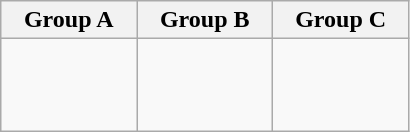<table class="wikitable">
<tr>
<th width=25%>Group A</th>
<th width=25%>Group B</th>
<th width=25%>Group C</th>
</tr>
<tr>
<td><br><br>
<br>
</td>
<td><br><br>
<br>
</td>
<td><br><br>
<br>
</td>
</tr>
</table>
